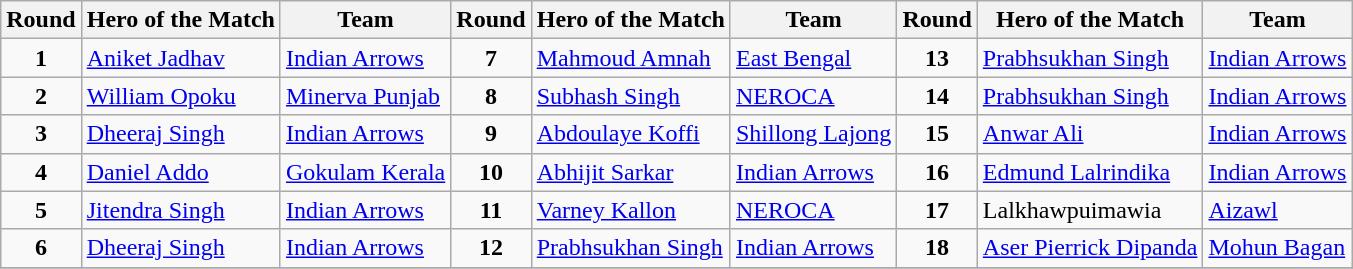<table class="wikitable">
<tr>
<th rowspan="1">Round</th>
<th rowspan="1">Hero of the Match</th>
<th rowspan="1">Team</th>
<th rowspan="1">Round</th>
<th rowspan="1">Hero of the Match</th>
<th rowspan="1">Team</th>
<th rowspan="1">Round</th>
<th rowspan="1">Hero of the Match</th>
<th rowspan="1">Team</th>
</tr>
<tr>
<td align="center"><strong>1</strong></td>
<td> <a href='#'>Aniket Jadhav</a></td>
<td><a href='#'>Indian Arrows</a></td>
<td align="center"><strong>7</strong></td>
<td> <a href='#'>Mahmoud Amnah</a></td>
<td><a href='#'>East Bengal</a></td>
<td align="center"><strong>13</strong></td>
<td> <a href='#'>Prabhsukhan Singh</a></td>
<td><a href='#'>Indian Arrows</a></td>
</tr>
<tr>
<td align="center"><strong>2</strong></td>
<td> <a href='#'>William Opoku</a></td>
<td><a href='#'>Minerva Punjab</a></td>
<td align="center"><strong>8</strong></td>
<td> <a href='#'>Subhash Singh</a></td>
<td><a href='#'>NEROCA</a></td>
<td align="center"><strong>14</strong></td>
<td> <a href='#'>Prabhsukhan Singh</a></td>
<td><a href='#'>Indian Arrows</a></td>
</tr>
<tr>
<td align="center"><strong>3</strong></td>
<td> <a href='#'>Dheeraj Singh</a></td>
<td><a href='#'>Indian Arrows</a></td>
<td align="center"><strong>9</strong></td>
<td> <a href='#'>Abdoulaye Koffi</a></td>
<td><a href='#'>Shillong Lajong</a></td>
<td align="center"><strong>15</strong></td>
<td> <a href='#'>Anwar Ali</a></td>
<td><a href='#'>Indian Arrows</a></td>
</tr>
<tr>
<td align="center"><strong>4</strong></td>
<td> <a href='#'>Daniel Addo</a></td>
<td><a href='#'>Gokulam Kerala</a></td>
<td align="center"><strong>10</strong></td>
<td> <a href='#'>Abhijit Sarkar</a></td>
<td><a href='#'>Indian Arrows</a></td>
<td align="center"><strong>16</strong></td>
<td> <a href='#'>Edmund Lalrindika</a></td>
<td><a href='#'>Indian Arrows</a></td>
</tr>
<tr>
<td align="center"><strong>5</strong></td>
<td> <a href='#'>Jitendra Singh</a></td>
<td><a href='#'>Indian Arrows</a></td>
<td align="center"><strong>11</strong></td>
<td> <a href='#'>Varney Kallon</a></td>
<td><a href='#'>NEROCA</a></td>
<td align="center"><strong>17</strong></td>
<td> Lalkhawpuimawia</td>
<td><a href='#'>Aizawl</a></td>
</tr>
<tr>
<td align="center"><strong>6</strong></td>
<td> <a href='#'>Dheeraj Singh</a></td>
<td><a href='#'>Indian Arrows</a></td>
<td align="center"><strong>12</strong></td>
<td> <a href='#'>Prabhsukhan Singh</a></td>
<td><a href='#'>Indian Arrows</a></td>
<td align="center"><strong>18</strong></td>
<td> <a href='#'>Aser Pierrick Dipanda</a></td>
<td><a href='#'>Mohun Bagan</a></td>
</tr>
<tr>
</tr>
</table>
